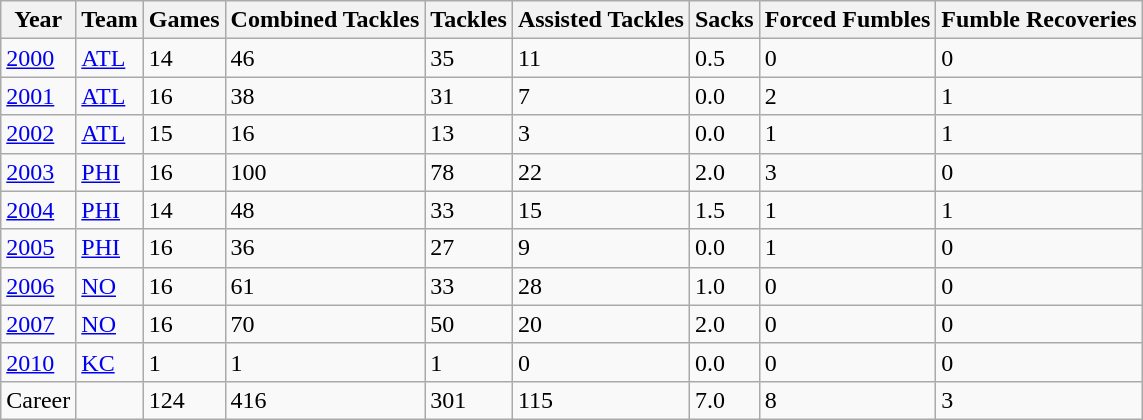<table class="wikitable">
<tr>
<th>Year</th>
<th>Team</th>
<th>Games</th>
<th>Combined Tackles</th>
<th>Tackles</th>
<th>Assisted Tackles</th>
<th>Sacks</th>
<th>Forced Fumbles</th>
<th>Fumble Recoveries</th>
</tr>
<tr>
<td><a href='#'>2000</a></td>
<td><a href='#'>ATL</a></td>
<td>14</td>
<td>46</td>
<td>35</td>
<td>11</td>
<td>0.5</td>
<td>0</td>
<td>0</td>
</tr>
<tr>
<td><a href='#'>2001</a></td>
<td><a href='#'>ATL</a></td>
<td>16</td>
<td>38</td>
<td>31</td>
<td>7</td>
<td>0.0</td>
<td>2</td>
<td>1</td>
</tr>
<tr>
<td><a href='#'>2002</a></td>
<td><a href='#'>ATL</a></td>
<td>15</td>
<td>16</td>
<td>13</td>
<td>3</td>
<td>0.0</td>
<td>1</td>
<td>1</td>
</tr>
<tr>
<td><a href='#'>2003</a></td>
<td><a href='#'>PHI</a></td>
<td>16</td>
<td>100</td>
<td>78</td>
<td>22</td>
<td>2.0</td>
<td>3</td>
<td>0</td>
</tr>
<tr>
<td><a href='#'>2004</a></td>
<td><a href='#'>PHI</a></td>
<td>14</td>
<td>48</td>
<td>33</td>
<td>15</td>
<td>1.5</td>
<td>1</td>
<td>1</td>
</tr>
<tr>
<td><a href='#'>2005</a></td>
<td><a href='#'>PHI</a></td>
<td>16</td>
<td>36</td>
<td>27</td>
<td>9</td>
<td>0.0</td>
<td>1</td>
<td>0</td>
</tr>
<tr>
<td><a href='#'>2006</a></td>
<td><a href='#'>NO</a></td>
<td>16</td>
<td>61</td>
<td>33</td>
<td>28</td>
<td>1.0</td>
<td>0</td>
<td>0</td>
</tr>
<tr>
<td><a href='#'>2007</a></td>
<td><a href='#'>NO</a></td>
<td>16</td>
<td>70</td>
<td>50</td>
<td>20</td>
<td>2.0</td>
<td>0</td>
<td>0</td>
</tr>
<tr>
<td><a href='#'>2010</a></td>
<td><a href='#'>KC</a></td>
<td>1</td>
<td>1</td>
<td>1</td>
<td>0</td>
<td>0.0</td>
<td>0</td>
<td>0</td>
</tr>
<tr>
<td>Career</td>
<td></td>
<td>124</td>
<td>416</td>
<td>301</td>
<td>115</td>
<td>7.0</td>
<td>8</td>
<td>3</td>
</tr>
</table>
